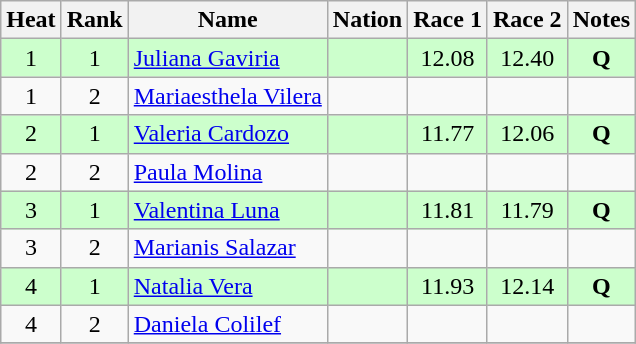<table class="wikitable sortable" style="text-align:center">
<tr>
<th>Heat</th>
<th>Rank</th>
<th>Name</th>
<th>Nation</th>
<th>Race 1</th>
<th>Race 2</th>
<th>Notes</th>
</tr>
<tr bgcolor=ccffcc>
<td>1</td>
<td>1</td>
<td align=left><a href='#'>Juliana Gaviria</a></td>
<td align=left></td>
<td>12.08</td>
<td>12.40</td>
<td><strong>Q</strong></td>
</tr>
<tr>
<td>1</td>
<td>2</td>
<td align=left><a href='#'>Mariaesthela Vilera</a></td>
<td align=left></td>
<td></td>
<td></td>
<td></td>
</tr>
<tr bgcolor=ccffcc>
<td>2</td>
<td>1</td>
<td align=left><a href='#'>Valeria Cardozo</a></td>
<td align=left></td>
<td>11.77</td>
<td>12.06</td>
<td><strong>Q</strong></td>
</tr>
<tr>
<td>2</td>
<td>2</td>
<td align=left><a href='#'>Paula Molina</a></td>
<td align=left></td>
<td></td>
<td></td>
<td></td>
</tr>
<tr bgcolor=ccffcc>
<td>3</td>
<td>1</td>
<td align=left><a href='#'>Valentina Luna</a></td>
<td align=left></td>
<td>11.81</td>
<td>11.79</td>
<td><strong>Q</strong></td>
</tr>
<tr>
<td>3</td>
<td>2</td>
<td align=left><a href='#'>Marianis Salazar</a></td>
<td align=left></td>
<td></td>
<td></td>
<td></td>
</tr>
<tr bgcolor=ccffcc>
<td>4</td>
<td>1</td>
<td align=left><a href='#'>Natalia Vera</a></td>
<td align=left></td>
<td>11.93</td>
<td>12.14</td>
<td><strong>Q</strong></td>
</tr>
<tr>
<td>4</td>
<td>2</td>
<td align=left><a href='#'>Daniela Colilef</a></td>
<td align=left></td>
<td></td>
<td></td>
<td></td>
</tr>
<tr>
</tr>
</table>
